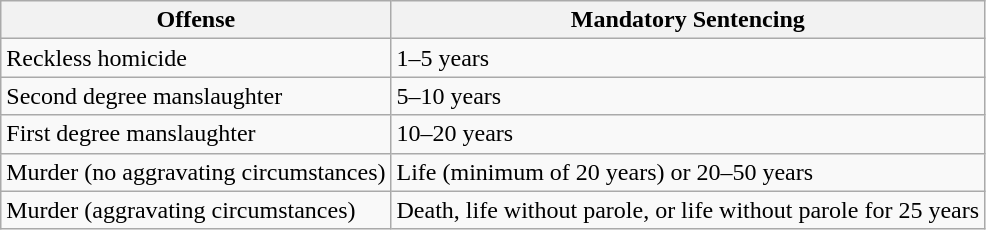<table class="wikitable">
<tr>
<th>Offense</th>
<th>Mandatory Sentencing</th>
</tr>
<tr>
<td>Reckless homicide</td>
<td>1–5 years</td>
</tr>
<tr>
<td>Second degree manslaughter</td>
<td>5–10 years</td>
</tr>
<tr>
<td>First degree manslaughter</td>
<td>10–20 years</td>
</tr>
<tr>
<td>Murder (no aggravating circumstances)</td>
<td>Life (minimum of 20 years) or 20–50 years</td>
</tr>
<tr>
<td>Murder (aggravating circumstances)</td>
<td>Death, life without parole, or life without parole for 25 years</td>
</tr>
</table>
